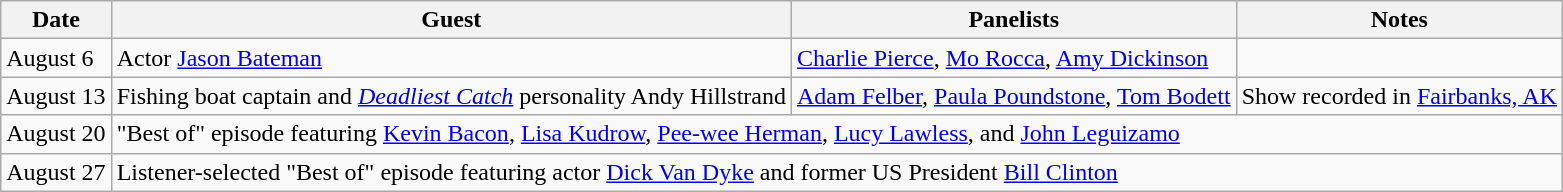<table class="wikitable">
<tr>
<th>Date</th>
<th>Guest</th>
<th>Panelists</th>
<th>Notes</th>
</tr>
<tr>
<td>August 6</td>
<td>Actor <a href='#'>Jason Bateman</a></td>
<td><a href='#'>Charlie Pierce</a>, <a href='#'>Mo Rocca</a>, <a href='#'>Amy Dickinson</a></td>
<td></td>
</tr>
<tr>
<td>August 13</td>
<td>Fishing boat captain and <em><a href='#'>Deadliest Catch</a></em> personality Andy Hillstrand</td>
<td><a href='#'>Adam Felber</a>, <a href='#'>Paula Poundstone</a>, <a href='#'>Tom Bodett</a></td>
<td>Show recorded in <a href='#'>Fairbanks, AK</a></td>
</tr>
<tr>
<td>August 20</td>
<td colspan="3">"Best of" episode featuring <a href='#'>Kevin Bacon</a>, <a href='#'>Lisa Kudrow</a>, <a href='#'>Pee-wee Herman</a>, <a href='#'>Lucy Lawless</a>, and <a href='#'>John Leguizamo</a></td>
</tr>
<tr>
<td>August 27</td>
<td colspan="3">Listener-selected "Best of" episode featuring actor <a href='#'>Dick Van Dyke</a> and former US President <a href='#'>Bill Clinton</a></td>
</tr>
</table>
